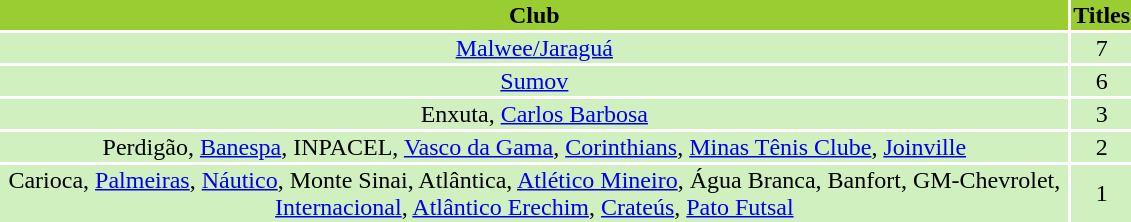<table width=60%>
<tr>
<th bgcolor=#9ACD32><span>Club</span></th>
<th bgcolor=#9ACD32><span>Titles</span></th>
</tr>
<tr bgcolor=#D0F0C0>
<td align=center><a href='#'>Malwee/Jaraguá</a></td>
<td align=center>7</td>
</tr>
<tr bgcolor=#D0F0C0>
<td align=center><a href='#'>Sumov</a></td>
<td align=center>6</td>
</tr>
<tr bgcolor=#D0F0C0>
<td align=center>Enxuta, <a href='#'>Carlos Barbosa</a></td>
<td align=center>3</td>
</tr>
<tr bgcolor=#D0F0C0>
<td align=center>Perdigão, <a href='#'>Banespa</a>, INPACEL, <a href='#'>Vasco da Gama</a>, <a href='#'>Corinthians</a>, <a href='#'>Minas Tênis Clube</a>, <a href='#'>Joinville</a></td>
<td align=center>2</td>
</tr>
<tr bgcolor=#D0F0C0>
<td align=center>Carioca, <a href='#'>Palmeiras</a>, <a href='#'>Náutico</a>, Monte Sinai, Atlântica, <a href='#'>Atlético Mineiro</a>, Água Branca, Banfort, GM-Chevrolet, <a href='#'>Internacional</a>, <a href='#'>Atlântico Erechim</a>, <a href='#'>Crateús</a>, <a href='#'>Pato Futsal</a></td>
<td align=center>1</td>
</tr>
</table>
